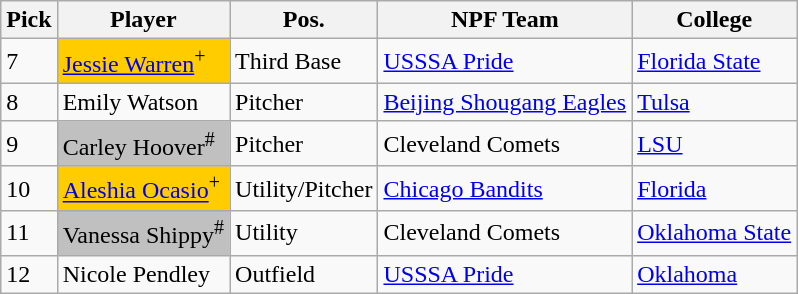<table class="wikitable">
<tr>
<th>Pick</th>
<th>Player</th>
<th>Pos.</th>
<th>NPF Team</th>
<th>College</th>
</tr>
<tr>
<td>7</td>
<td style="background:#FFCC00;"><a href='#'>Jessie Warren</a><sup>+</sup></td>
<td>Third Base</td>
<td><a href='#'>USSSA Pride</a></td>
<td><a href='#'>Florida State</a></td>
</tr>
<tr>
<td>8</td>
<td>Emily Watson</td>
<td>Pitcher</td>
<td><a href='#'>Beijing Shougang Eagles</a></td>
<td><a href='#'>Tulsa</a></td>
</tr>
<tr>
<td>9</td>
<td style="background:#C0C0C0;">Carley Hoover<sup>#</sup></td>
<td>Pitcher</td>
<td>Cleveland Comets</td>
<td><a href='#'>LSU</a></td>
</tr>
<tr>
<td>10</td>
<td style="background:#FFCC00;"><a href='#'>Aleshia Ocasio</a><sup>+</sup></td>
<td>Utility/Pitcher</td>
<td><a href='#'>Chicago Bandits</a></td>
<td><a href='#'>Florida</a></td>
</tr>
<tr>
<td>11</td>
<td style="background:#C0C0C0;">Vanessa Shippy<sup>#</sup></td>
<td>Utility</td>
<td>Cleveland Comets</td>
<td><a href='#'>Oklahoma State</a></td>
</tr>
<tr>
<td>12</td>
<td>Nicole Pendley</td>
<td>Outfield</td>
<td><a href='#'>USSSA Pride</a></td>
<td><a href='#'>Oklahoma</a></td>
</tr>
</table>
